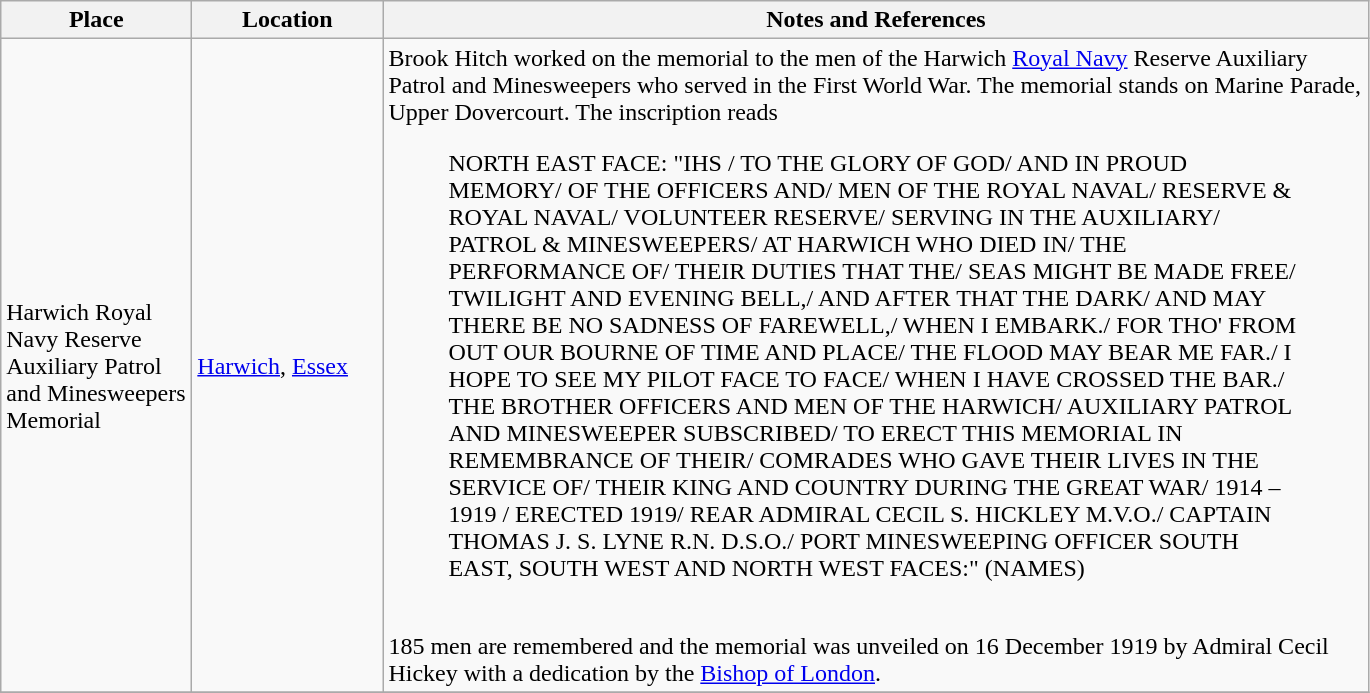<table class="wikitable sortable">
<tr>
<th style="width:120px">Place</th>
<th style="width:120px">Location</th>
<th style="width:650px" class="unsortable">Notes and References</th>
</tr>
<tr>
<td>Harwich Royal Navy Reserve Auxiliary Patrol and Minesweepers Memorial</td>
<td><a href='#'>Harwich</a>, <a href='#'>Essex</a></td>
<td>Brook Hitch worked on the memorial to the men of the Harwich <a href='#'>Royal Navy</a> Reserve Auxiliary Patrol and Minesweepers who served in the First World War. The memorial stands on Marine Parade, Upper Dovercourt. The inscription reads<br><blockquote>NORTH EAST FACE: "IHS / TO THE GLORY OF GOD/ AND IN PROUD MEMORY/ OF THE OFFICERS AND/ MEN OF THE ROYAL NAVAL/ RESERVE & ROYAL NAVAL/ VOLUNTEER RESERVE/ SERVING IN THE AUXILIARY/ PATROL & MINESWEEPERS/ AT HARWICH WHO DIED IN/ THE PERFORMANCE OF/ THEIR DUTIES THAT THE/ SEAS MIGHT BE MADE FREE/ TWILIGHT AND EVENING BELL,/ AND AFTER THAT THE DARK/ AND MAY THERE BE NO SADNESS OF FAREWELL,/ WHEN I EMBARK./ FOR THO' FROM OUT OUR BOURNE OF TIME AND PLACE/ THE FLOOD MAY BEAR ME FAR./ I HOPE TO SEE MY PILOT FACE TO FACE/ WHEN I HAVE CROSSED THE BAR./ THE BROTHER OFFICERS AND MEN OF THE HARWICH/ AUXILIARY PATROL AND MINESWEEPER SUBSCRIBED/ TO ERECT THIS MEMORIAL IN REMEMBRANCE OF THEIR/ COMRADES WHO GAVE THEIR LIVES IN THE SERVICE OF/ THEIR KING AND COUNTRY DURING THE GREAT WAR/ 1914 – 1919 / ERECTED 1919/ REAR ADMIRAL CECIL S. HICKLEY M.V.O./ CAPTAIN THOMAS J. S. LYNE R.N. D.S.O./ PORT MINESWEEPING OFFICER SOUTH EAST, SOUTH WEST AND NORTH WEST FACES:" (NAMES)</blockquote><br>185 men are remembered and the memorial was unveiled on 16 December 1919 by Admiral Cecil Hickey with a dedication by the <a href='#'>Bishop of London</a>.</td>
</tr>
<tr>
</tr>
</table>
